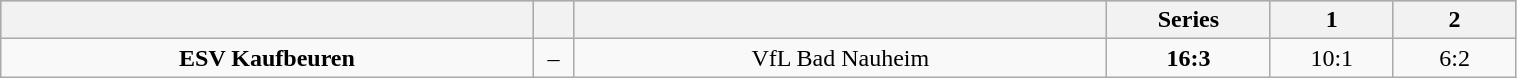<table class="wikitable" width="80%">
<tr style="background-color:#c0c0c0;">
<th style="width:32.5%;"></th>
<th style="width:2.5%;"></th>
<th style="width:32.5%;"></th>
<th style="width:10%;">Series</th>
<th style="width:7.5%;">1</th>
<th style="width:7.5%;">2</th>
</tr>
<tr align="center">
<td><strong>ESV Kaufbeuren</strong></td>
<td>–</td>
<td>VfL Bad Nauheim</td>
<td><strong>16:3</strong></td>
<td>10:1</td>
<td>6:2</td>
</tr>
</table>
